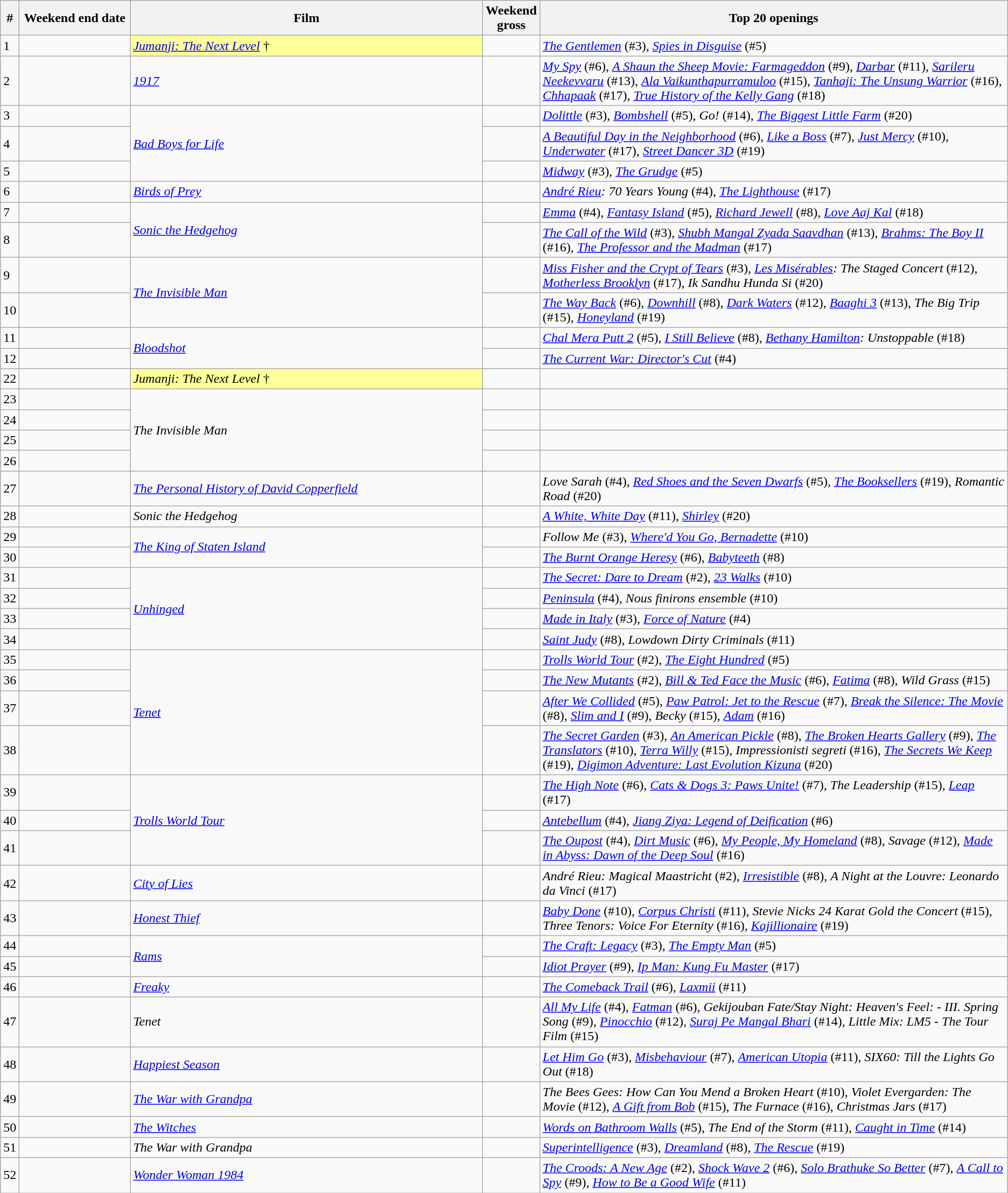<table class="wikitable sortable">
<tr>
<th abbr="Week">#</th>
<th abbr="Date" style="width:130px">Weekend end date</th>
<th style="width:35%;">Film</th>
<th abbr="Gross">Weekend<br>gross</th>
<th>Top 20 openings</th>
</tr>
<tr>
<td>1</td>
<td></td>
<td style="background-color:#FFFF99"><em><a href='#'>Jumanji: The Next Level</a></em> †</td>
<td></td>
<td><em><a href='#'>The Gentlemen</a></em> (#3), <em><a href='#'>Spies in Disguise</a></em> (#5)</td>
</tr>
<tr>
<td>2</td>
<td></td>
<td><em><a href='#'>1917</a></em></td>
<td></td>
<td><em><a href='#'>My Spy</a></em> (#6), <em><a href='#'>A Shaun the Sheep Movie: Farmageddon</a></em> (#9), <em><a href='#'>Darbar</a></em> (#11), <em><a href='#'>Sarileru Neekevvaru</a></em> (#13), <em><a href='#'>Ala Vaikunthapurramuloo</a></em> (#15), <em><a href='#'>Tanhaji: The Unsung Warrior</a></em> (#16), <em><a href='#'>Chhapaak</a></em> (#17), <em><a href='#'>True History of the Kelly Gang</a></em> (#18)</td>
</tr>
<tr>
<td>3</td>
<td></td>
<td rowspan="3"><em><a href='#'>Bad Boys for Life</a></em></td>
<td></td>
<td><em><a href='#'>Dolittle</a></em> (#3), <em><a href='#'>Bombshell</a></em> (#5), <em>Go!</em> (#14), <em><a href='#'>The Biggest Little Farm</a></em> (#20)</td>
</tr>
<tr>
<td>4</td>
<td></td>
<td></td>
<td><em><a href='#'>A Beautiful Day in the Neighborhood</a></em> (#6), <em><a href='#'>Like a Boss</a></em> (#7), <em><a href='#'>Just Mercy</a></em> (#10), <em><a href='#'>Underwater</a></em> (#17), <em><a href='#'>Street Dancer 3D</a></em> (#19)</td>
</tr>
<tr>
<td>5</td>
<td></td>
<td></td>
<td><em><a href='#'>Midway</a></em> (#3), <em><a href='#'>The Grudge</a></em> (#5)</td>
</tr>
<tr>
<td>6</td>
<td></td>
<td><em><a href='#'>Birds of Prey</a></em></td>
<td></td>
<td><em><a href='#'>André Rieu</a>: 70 Years Young</em> (#4), <em><a href='#'>The Lighthouse</a></em> (#17)</td>
</tr>
<tr>
<td>7</td>
<td></td>
<td rowspan="2"><em><a href='#'>Sonic the Hedgehog</a></em></td>
<td></td>
<td><em><a href='#'>Emma</a></em> (#4), <em><a href='#'>Fantasy Island</a></em> (#5), <em><a href='#'>Richard Jewell</a></em> (#8), <em><a href='#'>Love Aaj Kal</a></em> (#18)</td>
</tr>
<tr>
<td>8</td>
<td></td>
<td></td>
<td><em><a href='#'>The Call of the Wild</a></em> (#3), <em><a href='#'>Shubh Mangal Zyada Saavdhan</a></em> (#13), <em><a href='#'>Brahms: The Boy II</a></em> (#16), <em><a href='#'>The Professor and the Madman</a></em> (#17)</td>
</tr>
<tr>
<td>9</td>
<td></td>
<td rowspan="2"><em><a href='#'>The Invisible Man</a></em></td>
<td></td>
<td><em><a href='#'>Miss Fisher and the Crypt of Tears</a></em> (#3), <em><a href='#'>Les Misérables</a>: The Staged Concert</em> (#12), <em><a href='#'>Motherless Brooklyn</a></em> (#17), <em>Ik Sandhu Hunda Si</em> (#20)</td>
</tr>
<tr>
<td>10</td>
<td></td>
<td></td>
<td><em><a href='#'>The Way Back</a></em> (#6), <em><a href='#'>Downhill</a></em> (#8), <em><a href='#'>Dark Waters</a></em> (#12), <em><a href='#'>Baaghi 3</a></em> (#13), <em>The Big Trip</em> (#15), <em><a href='#'>Honeyland</a></em> (#19)</td>
</tr>
<tr>
<td>11</td>
<td></td>
<td rowspan="2"><em><a href='#'>Bloodshot</a></em></td>
<td></td>
<td><em><a href='#'>Chal Mera Putt 2</a></em> (#5), <em><a href='#'>I Still Believe</a></em> (#8), <em><a href='#'>Bethany Hamilton</a>: Unstoppable</em> (#18)</td>
</tr>
<tr>
<td>12</td>
<td></td>
<td></td>
<td><em><a href='#'>The Current War: Director's Cut</a></em> (#4)</td>
</tr>
<tr>
<td>22</td>
<td></td>
<td style="background-color:#FFFF99"><em>Jumanji: The Next Level</em> †</td>
<td></td>
<td></td>
</tr>
<tr>
<td>23</td>
<td></td>
<td rowspan="4"><em>The Invisible Man</em></td>
<td></td>
<td></td>
</tr>
<tr>
<td>24</td>
<td></td>
<td></td>
<td></td>
</tr>
<tr>
<td>25</td>
<td></td>
<td></td>
<td></td>
</tr>
<tr>
<td>26</td>
<td></td>
<td></td>
<td></td>
</tr>
<tr>
<td>27</td>
<td></td>
<td><em><a href='#'>The Personal History of David Copperfield</a></em></td>
<td></td>
<td><em>Love Sarah</em> (#4), <em><a href='#'>Red Shoes and the Seven Dwarfs</a></em> (#5), <em><a href='#'>The Booksellers</a></em> (#19), <em>Romantic Road</em> (#20)</td>
</tr>
<tr>
<td>28</td>
<td></td>
<td><em>Sonic the Hedgehog</em></td>
<td></td>
<td><em><a href='#'>A White, White Day</a></em> (#11), <em><a href='#'>Shirley</a></em> (#20)</td>
</tr>
<tr>
<td>29</td>
<td></td>
<td rowspan="2"><em><a href='#'>The King of Staten Island</a></em></td>
<td></td>
<td><em>Follow Me</em> (#3), <em><a href='#'>Where'd You Go, Bernadette</a></em> (#10)</td>
</tr>
<tr>
<td>30</td>
<td></td>
<td></td>
<td><em><a href='#'>The Burnt Orange Heresy</a></em> (#6),  <em><a href='#'>Babyteeth</a></em> (#8)</td>
</tr>
<tr>
<td>31</td>
<td></td>
<td rowspan="4"><em><a href='#'>Unhinged</a></em></td>
<td></td>
<td><em><a href='#'>The Secret: Dare to Dream</a></em> (#2), <em><a href='#'>23 Walks</a></em> (#10)</td>
</tr>
<tr>
<td>32</td>
<td></td>
<td></td>
<td><em><a href='#'>Peninsula</a></em> (#4), <em>Nous finirons ensemble</em> (#10)</td>
</tr>
<tr>
<td>33</td>
<td></td>
<td></td>
<td><em><a href='#'>Made in Italy</a></em> (#3), <em><a href='#'>Force of Nature</a></em> (#4)</td>
</tr>
<tr>
<td>34</td>
<td></td>
<td></td>
<td><em><a href='#'>Saint Judy</a></em> (#8), <em>Lowdown Dirty Criminals</em> (#11)</td>
</tr>
<tr>
<td>35</td>
<td></td>
<td rowspan="4"><em><a href='#'>Tenet</a></em></td>
<td></td>
<td><em><a href='#'>Trolls World Tour</a></em> (#2), <em><a href='#'>The Eight Hundred</a></em> (#5)</td>
</tr>
<tr>
<td>36</td>
<td></td>
<td></td>
<td><em><a href='#'>The New Mutants</a></em> (#2), <em><a href='#'>Bill & Ted Face the Music</a></em> (#6), <em><a href='#'>Fatima</a></em> (#8), <em>Wild Grass</em> (#15)</td>
</tr>
<tr>
<td>37</td>
<td></td>
<td></td>
<td><em><a href='#'>After We Collided</a></em> (#5), <em><a href='#'>Paw Patrol: Jet to the Rescue</a></em> (#7), <em><a href='#'>Break the Silence: The Movie</a></em> (#8), <em><a href='#'>Slim and I</a></em> (#9), <em>Becky</em> (#15), <em><a href='#'>Adam</a></em> (#16)</td>
</tr>
<tr>
<td>38</td>
<td></td>
<td></td>
<td><em><a href='#'>The Secret Garden</a></em> (#3), <em><a href='#'>An American Pickle</a></em> (#8), <em><a href='#'>The Broken Hearts Gallery</a></em> (#9), <em><a href='#'>The Translators</a></em> (#10), <em><a href='#'>Terra Willy</a></em> (#15), <em>Impressionisti segreti</em> (#16), <em><a href='#'>The Secrets We Keep</a></em> (#19), <em><a href='#'>Digimon Adventure: Last Evolution Kizuna</a></em> (#20)</td>
</tr>
<tr>
<td>39</td>
<td></td>
<td rowspan="3"><em><a href='#'>Trolls World Tour</a></em></td>
<td></td>
<td><em><a href='#'>The High Note</a></em> (#6), <em><a href='#'>Cats & Dogs 3: Paws Unite!</a></em> (#7), <em>The Leadership</em> (#15), <em><a href='#'>Leap</a></em> (#17)</td>
</tr>
<tr>
<td>40</td>
<td></td>
<td></td>
<td><em><a href='#'>Antebellum</a></em> (#4), <em><a href='#'>Jiang Ziya: Legend of Deification</a></em> (#6)</td>
</tr>
<tr>
<td>41</td>
<td></td>
<td></td>
<td><em><a href='#'>The Oupost</a></em> (#4), <em><a href='#'>Dirt Music</a></em> (#6), <em><a href='#'>My People, My Homeland</a></em> (#8), <em>Savage</em> (#12), <em><a href='#'>Made in Abyss: Dawn of the Deep Soul</a></em> (#16)</td>
</tr>
<tr>
<td>42</td>
<td></td>
<td><em><a href='#'>City of Lies</a></em></td>
<td></td>
<td><em>André Rieu: Magical Maastricht</em> (#2), <em><a href='#'>Irresistible</a></em> (#8), <em>A Night at the Louvre: Leonardo da Vinci</em> (#17)</td>
</tr>
<tr>
<td>43</td>
<td></td>
<td><em><a href='#'>Honest Thief</a></em></td>
<td></td>
<td><em><a href='#'>Baby Done</a></em> (#10), <em><a href='#'>Corpus Christi</a></em> (#11), <em>Stevie Nicks 24 Karat Gold the Concert</em> (#15), <em>Three Tenors: Voice For Eternity</em> (#16), <em><a href='#'>Kajillionaire</a></em> (#19)</td>
</tr>
<tr>
<td>44</td>
<td></td>
<td rowspan="2"><em><a href='#'>Rams</a></em></td>
<td></td>
<td><em><a href='#'>The Craft: Legacy</a></em> (#3), <em><a href='#'>The Empty Man</a></em> (#5)</td>
</tr>
<tr>
<td>45</td>
<td></td>
<td></td>
<td><em><a href='#'>Idiot Prayer</a></em> (#9), <em><a href='#'>Ip Man: Kung Fu Master</a></em> (#17)</td>
</tr>
<tr>
<td>46</td>
<td></td>
<td><em><a href='#'>Freaky</a></em></td>
<td></td>
<td><em><a href='#'>The Comeback Trail</a></em> (#6), <em><a href='#'>Laxmii</a></em> (#11)</td>
</tr>
<tr>
<td>47</td>
<td></td>
<td><em>Tenet</em></td>
<td></td>
<td><em><a href='#'>All My Life</a></em> (#4), <em><a href='#'>Fatman</a></em> (#6), <em>Gekijouban Fate/Stay Night: Heaven's Feel: - III. Spring Song</em> (#9), <em><a href='#'>Pinocchio</a></em> (#12), <em><a href='#'>Suraj Pe Mangal Bhari</a></em> (#14), <em>Little Mix: LM5 - The Tour Film</em> (#15)</td>
</tr>
<tr>
<td>48</td>
<td></td>
<td><em><a href='#'>Happiest Season</a></em></td>
<td></td>
<td><em><a href='#'>Let Him Go</a></em> (#3), <em><a href='#'>Misbehaviour</a></em> (#7), <em><a href='#'>American Utopia</a></em> (#11), <em>SIX60: Till the Lights Go Out</em> (#18)</td>
</tr>
<tr>
<td>49</td>
<td></td>
<td><em><a href='#'>The War with Grandpa</a></em></td>
<td></td>
<td><em>The Bees Gees: How Can You Mend a Broken Heart</em> (#10), <em>Violet Evergarden: The Movie</em> (#12), <em><a href='#'>A Gift from Bob</a></em> (#15), <em>The Furnace</em> (#16), <em>Christmas Jars</em> (#17)</td>
</tr>
<tr>
<td>50</td>
<td></td>
<td><em><a href='#'>The Witches</a></em></td>
<td></td>
<td><em><a href='#'>Words on Bathroom Walls</a></em> (#5), <em>The End of the Storm</em> (#11), <em><a href='#'>Caught in Time</a></em> (#14)</td>
</tr>
<tr>
<td>51</td>
<td></td>
<td><em>The War with Grandpa</em></td>
<td></td>
<td><em><a href='#'>Superintelligence</a></em> (#3), <em><a href='#'>Dreamland</a></em> (#8), <em><a href='#'>The Rescue</a></em> (#19)</td>
</tr>
<tr>
<td>52</td>
<td></td>
<td><em><a href='#'>Wonder Woman 1984</a></em></td>
<td></td>
<td><em><a href='#'>The Croods: A New Age</a></em> (#2), <em><a href='#'>Shock Wave 2</a></em> (#6), <em><a href='#'>Solo Brathuke So Better</a></em> (#7), <em><a href='#'>A Call to Spy</a></em> (#9), <em><a href='#'>How to Be a Good Wife</a></em> (#11)</td>
</tr>
</table>
